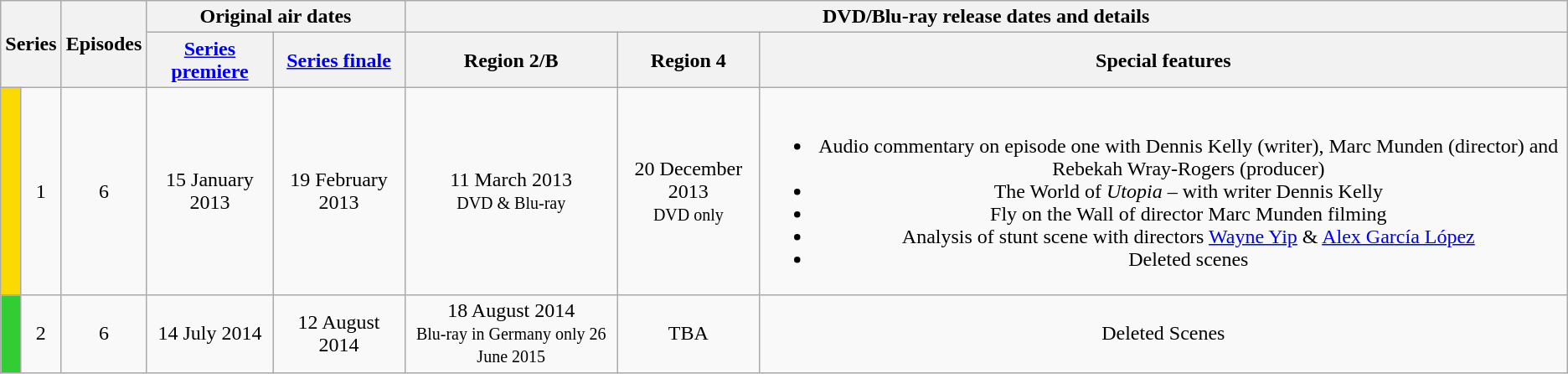<table class="wikitable"  style="text-align:center;">
<tr>
<th colspan="2" rowspan="2">Series</th>
<th rowspan="2">Episodes</th>
<th colspan="2">Original air dates</th>
<th colspan="4">DVD/Blu-ray release dates and details</th>
</tr>
<tr>
<th><a href='#'>Series premiere</a></th>
<th><a href='#'>Series finale</a></th>
<th>Region 2/B</th>
<th>Region 4</th>
<th>Special features</th>
</tr>
<tr>
<td style="background:#fada00; height:10px;"></td>
<td>1</td>
<td>6</td>
<td>15 January 2013</td>
<td>19 February 2013</td>
<td>11 March 2013<br><small>DVD & Blu-ray</small></td>
<td>20 December 2013<br><small>DVD only</small></td>
<td><br><ul><li>Audio commentary on episode one with Dennis Kelly (writer), Marc Munden (director) and Rebekah Wray-Rogers (producer)</li><li>The World of <em>Utopia</em> – with writer Dennis Kelly</li><li>Fly on the Wall of director Marc Munden filming</li><li>Analysis of stunt scene with directors <a href='#'>Wayne Yip</a> & <a href='#'>Alex García López</a></li><li>Deleted scenes</li></ul></td>
</tr>
<tr>
<td style="background:#32CD32; height:10px;"></td>
<td>2</td>
<td>6</td>
<td>14 July 2014</td>
<td>12 August 2014</td>
<td>18 August 2014<br><small>Blu-ray in Germany only 26 June 2015</small></td>
<td>TBA</td>
<td>Deleted Scenes</td>
</tr>
</table>
